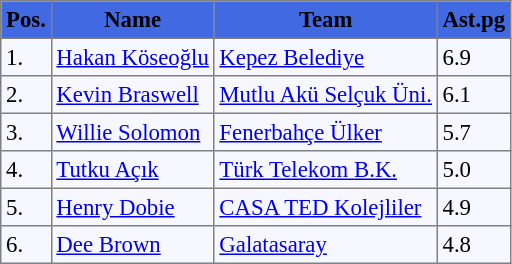<table bgcolor="#f7f8ff" cellpadding="3" cellspacing="0" border="1" style="font-size: 95%; border: gray solid 1px; border-collapse: collapse;">
<tr bgcolor="#4169e1">
<td align=center><strong>Pos.</strong></td>
<td align=center><strong>Name</strong></td>
<td align=center><strong>Team</strong></td>
<td align=center><strong>Ast.pg</strong></td>
</tr>
<tr>
<td>1.</td>
<td> <a href='#'>Hakan Köseoğlu</a></td>
<td><a href='#'>Kepez Belediye</a></td>
<td>6.9</td>
</tr>
<tr>
<td>2.</td>
<td> <a href='#'>Kevin Braswell</a></td>
<td><a href='#'>Mutlu Akü Selçuk Üni.</a></td>
<td>6.1</td>
</tr>
<tr>
<td>3.</td>
<td> <a href='#'>Willie Solomon</a></td>
<td><a href='#'>Fenerbahçe Ülker</a></td>
<td>5.7</td>
</tr>
<tr>
<td>4.</td>
<td> <a href='#'>Tutku Açık</a></td>
<td><a href='#'>Türk Telekom B.K.</a></td>
<td>5.0</td>
</tr>
<tr>
<td>5.</td>
<td> <a href='#'>Henry Dobie</a></td>
<td><a href='#'>CASA TED Kolejliler</a></td>
<td>4.9</td>
</tr>
<tr>
<td>6.</td>
<td> <a href='#'>Dee Brown</a></td>
<td><a href='#'>Galatasaray</a></td>
<td>4.8</td>
</tr>
</table>
